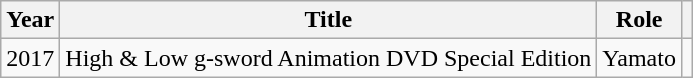<table class="wikitable sortable">
<tr>
<th>Year</th>
<th>Title</th>
<th>Role</th>
<th class="unsortable"></th>
</tr>
<tr>
<td>2017</td>
<td>High & Low g-sword Animation DVD Special Edition</td>
<td>Yamato</td>
</tr>
</table>
